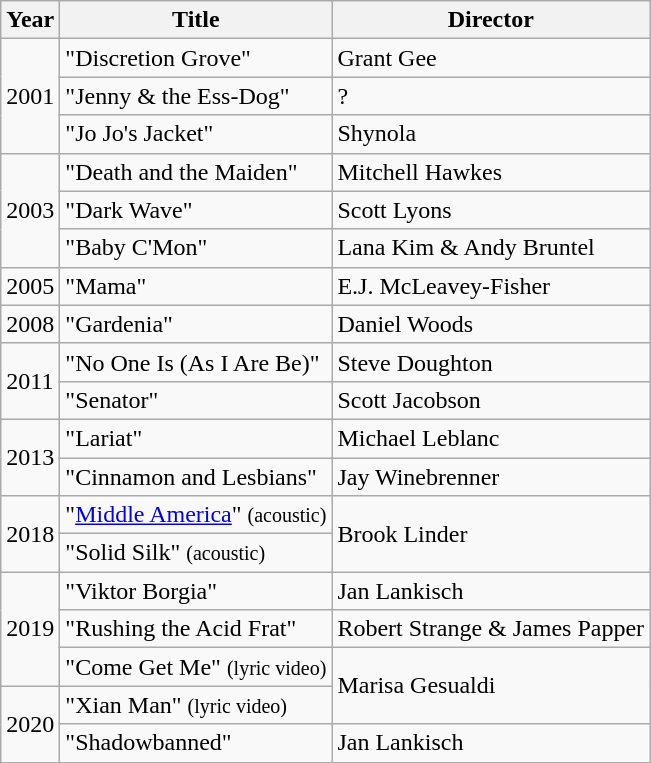<table class="wikitable">
<tr>
<th>Year</th>
<th>Title</th>
<th>Director</th>
</tr>
<tr>
<td rowspan="3">2001</td>
<td>"Discretion Grove"</td>
<td>Grant Gee</td>
</tr>
<tr>
<td>"Jenny & the Ess-Dog"</td>
<td>?</td>
</tr>
<tr>
<td>"Jo Jo's Jacket"</td>
<td>Shynola</td>
</tr>
<tr>
<td rowspan="3">2003</td>
<td>"Death and the Maiden"</td>
<td>Mitchell Hawkes</td>
</tr>
<tr>
<td>"Dark Wave"</td>
<td>Scott Lyons</td>
</tr>
<tr>
<td>"Baby C'Mon"</td>
<td>Lana Kim & Andy Bruntel</td>
</tr>
<tr>
<td>2005</td>
<td>"Mama"</td>
<td>E.J. McLeavey-Fisher</td>
</tr>
<tr>
<td>2008</td>
<td>"Gardenia"</td>
<td>Daniel Woods</td>
</tr>
<tr>
<td rowspan="2">2011</td>
<td>"No One Is (As I Are Be)"</td>
<td>Steve Doughton</td>
</tr>
<tr>
<td>"Senator"</td>
<td>Scott Jacobson</td>
</tr>
<tr>
<td rowspan="2">2013</td>
<td>"Lariat"</td>
<td>Michael Leblanc</td>
</tr>
<tr>
<td>"Cinnamon and Lesbians"</td>
<td>Jay Winebrenner</td>
</tr>
<tr>
<td rowspan="2">2018</td>
<td>"<a href='#'>Middle America</a>" <small>(acoustic)</small></td>
<td rowspan="2">Brook Linder</td>
</tr>
<tr>
<td>"Solid Silk" <small>(acoustic)</small></td>
</tr>
<tr>
<td rowspan="3">2019</td>
<td>"Viktor Borgia"</td>
<td>Jan Lankisch</td>
</tr>
<tr>
<td>"Rushing the Acid Frat"</td>
<td>Robert Strange & James Papper</td>
</tr>
<tr>
<td>"Come Get Me" <small>(lyric video)</small></td>
<td rowspan="2">Marisa Gesualdi</td>
</tr>
<tr>
<td rowspan="2">2020</td>
<td>"Xian Man" <small>(lyric video)</small></td>
</tr>
<tr>
<td>"Shadowbanned"</td>
<td>Jan Lankisch</td>
</tr>
</table>
